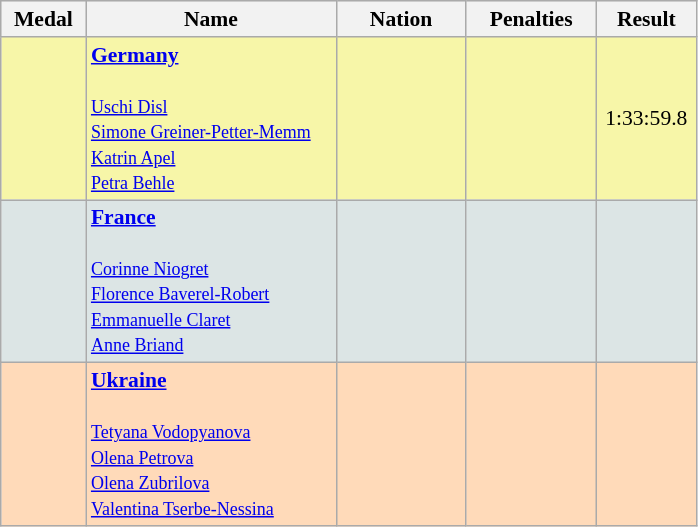<table class=wikitable style="border:1px solid #AAAAAA;font-size:90%">
<tr bgcolor="#E4E4E4">
<th style="border-bottom:1px solid #AAAAAA" width=50>Medal</th>
<th style="border-bottom:1px solid #AAAAAA" width=160>Name</th>
<th style="border-bottom:1px solid #AAAAAA" width=80>Nation</th>
<th style="border-bottom:1px solid #AAAAAA" width=80>Penalties</th>
<th style="border-bottom:1px solid #AAAAAA" width=60>Result</th>
</tr>
<tr bgcolor="#F7F6A8">
<td align="center"></td>
<td><strong><a href='#'>Germany</a></strong><br><br><small><a href='#'>Uschi Disl</a><br><a href='#'>Simone Greiner-Petter-Memm</a><br><a href='#'>Katrin Apel</a><br><a href='#'>Petra Behle</a></small></td>
<td></td>
<td align="center"></td>
<td align="center">1:33:59.8</td>
</tr>
<tr bgcolor="#DCE5E5">
<td align="center"></td>
<td><strong><a href='#'>France</a></strong><br><br><small><a href='#'>Corinne Niogret</a><br><a href='#'>Florence Baverel-Robert</a><br><a href='#'>Emmanuelle Claret</a><br><a href='#'>Anne Briand</a></small></td>
<td></td>
<td align="center"></td>
<td align="right"></td>
</tr>
<tr bgcolor="#FFDAB9">
<td align="center"></td>
<td><strong><a href='#'>Ukraine</a></strong><br><br><small><a href='#'>Tetyana Vodopyanova</a><br><a href='#'>Olena Petrova</a><br><a href='#'>Olena Zubrilova</a><br><a href='#'>Valentina Tserbe-Nessina</a></small></td>
<td></td>
<td align="center"></td>
<td align="right"></td>
</tr>
</table>
